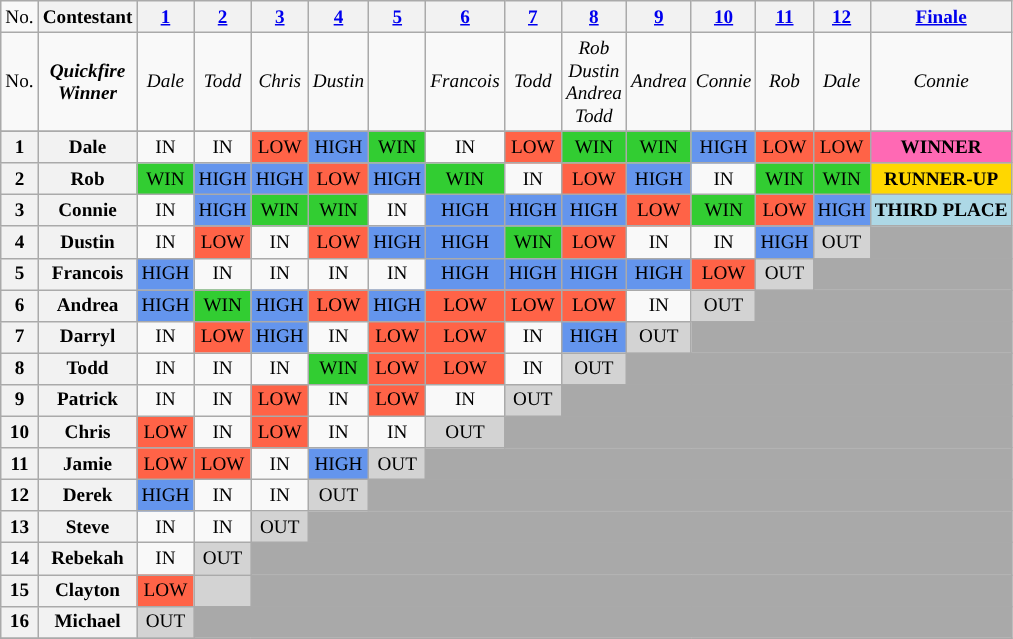<table class="wikitable" style="text-align:center; align=center; font-size:80%">
<tr>
<td>No.</td>
<th>Contestant</th>
<th><a href='#'>1</a></th>
<th><a href='#'>2</a></th>
<th><a href='#'>3</a></th>
<th><a href='#'>4</a></th>
<th><a href='#'>5</a></th>
<th><a href='#'>6</a></th>
<th><a href='#'>7</a></th>
<th><a href='#'>8</a></th>
<th><a href='#'>9</a></th>
<th><a href='#'>10</a></th>
<th><a href='#'>11</a></th>
<th><a href='#'>12</a></th>
<th><a href='#'>Finale</a></th>
</tr>
<tr>
<td>No.</td>
<td><strong><em>Quickfire</em></strong><br><strong><em>Winner</em></strong></td>
<td><em>Dale</em></td>
<td><em>Todd</em></td>
<td><em>Chris</em></td>
<td><em>Dustin</em></td>
<td></td>
<td><em>Francois</em></td>
<td><em>Todd</em></td>
<td><em>Rob</em><br><em>Dustin</em><br><em>Andrea</em><br><em>Todd</em></td>
<td><em>Andrea</em></td>
<td><em>Connie</em></td>
<td><em>Rob</em></td>
<td><em>Dale</em></td>
<td><em>Connie</em></td>
</tr>
<tr>
</tr>
<tr>
<th>1</th>
<th>Dale</th>
<td>IN</td>
<td>IN</td>
<td style="background:tomato;">LOW</td>
<td style="background:cornflowerblue;">HIGH</td>
<td style="background:limegreen;">WIN</td>
<td>IN</td>
<td style="background:tomato;">LOW</td>
<td style="background:limegreen;">WIN</td>
<td style="background:limegreen;">WIN</td>
<td style="background:cornflowerblue;">HIGH</td>
<td style="background:tomato;">LOW</td>
<td style="background:tomato;">LOW</td>
<td style="background:hotpink;"><strong>WINNER</strong></td>
</tr>
<tr>
<th>2</th>
<th>Rob</th>
<td style="background:limegreen;">WIN</td>
<td style="background:cornflowerblue;">HIGH</td>
<td style="background:cornflowerblue;">HIGH</td>
<td style="background:tomato;">LOW</td>
<td style="background:cornflowerblue;">HIGH</td>
<td style="background:limegreen;">WIN</td>
<td>IN</td>
<td style="background:tomato;">LOW</td>
<td style="background:cornflowerblue;">HIGH</td>
<td>IN</td>
<td style="background:limegreen;">WIN</td>
<td style="background:limegreen;">WIN</td>
<td style="background:gold;"><strong>RUNNER-UP</strong></td>
</tr>
<tr>
<th>3</th>
<th>Connie</th>
<td>IN</td>
<td style="background:cornflowerblue;">HIGH</td>
<td style="background:limegreen;">WIN</td>
<td style="background:limegreen;">WIN</td>
<td>IN</td>
<td style="background:cornflowerblue;">HIGH</td>
<td style="background:cornflowerblue;">HIGH</td>
<td style="background:cornflowerblue;">HIGH</td>
<td style="background:tomato;">LOW</td>
<td style="background:limegreen;">WIN</td>
<td style="background:tomato;">LOW</td>
<td style="background:cornflowerblue;">HIGH</td>
<td style="background:lightblue"><strong>THIRD PLACE</strong></td>
</tr>
<tr>
<th>4</th>
<th>Dustin</th>
<td>IN</td>
<td style="background:tomato;">LOW</td>
<td>IN</td>
<td style="background:tomato;">LOW</td>
<td style="background:cornflowerblue;">HIGH</td>
<td style="background:cornflowerblue;">HIGH</td>
<td style="background:limegreen;">WIN</td>
<td style="background:tomato;">LOW</td>
<td>IN</td>
<td>IN</td>
<td style="background:cornflowerblue;">HIGH</td>
<td style="background:lightgray;">OUT</td>
<td bgcolor="darkgray" colspan=13></td>
</tr>
<tr>
<th>5</th>
<th>Francois</th>
<td style="background:cornflowerblue;">HIGH</td>
<td>IN</td>
<td>IN</td>
<td>IN</td>
<td>IN</td>
<td style="background:cornflowerblue;">HIGH</td>
<td style="background:cornflowerblue;">HIGH</td>
<td style="background:cornflowerblue;">HIGH</td>
<td style="background:cornflowerblue;">HIGH</td>
<td style="background:tomato;">LOW</td>
<td style="background:lightgray;">OUT</td>
<td bgcolor="darkgray" colspan=13></td>
</tr>
<tr>
<th>6</th>
<th>Andrea</th>
<td style="background:cornflowerblue;">HIGH</td>
<td style="background:limegreen;">WIN</td>
<td style="background:cornflowerblue;">HIGH</td>
<td style="background:tomato;">LOW</td>
<td style="background:cornflowerblue;">HIGH</td>
<td style="background:tomato;">LOW</td>
<td style="background:tomato;">LOW</td>
<td style="background:tomato;">LOW</td>
<td>IN</td>
<td style="background:lightgray;">OUT</td>
<td bgcolor="darkgray" colspan=13></td>
</tr>
<tr>
<th>7</th>
<th>Darryl</th>
<td>IN</td>
<td style="background:tomato;">LOW</td>
<td style="background:cornflowerblue;">HIGH</td>
<td>IN</td>
<td style="background:tomato;">LOW</td>
<td style="background:tomato;">LOW</td>
<td>IN</td>
<td style="background:cornflowerblue;">HIGH</td>
<td style="background:lightgray;">OUT</td>
<td bgcolor="darkgray" colspan=13></td>
</tr>
<tr>
<th>8</th>
<th>Todd</th>
<td>IN</td>
<td>IN</td>
<td>IN</td>
<td style="background:limegreen;">WIN</td>
<td style="background:tomato;">LOW</td>
<td style="background:tomato;">LOW</td>
<td>IN</td>
<td style="background:lightgray;">OUT</td>
<td bgcolor="darkgray" colspan=13></td>
</tr>
<tr>
<th>9</th>
<th>Patrick</th>
<td>IN</td>
<td>IN</td>
<td style="background:tomato;">LOW</td>
<td>IN</td>
<td style="background:tomato;">LOW</td>
<td>IN</td>
<td style="background:lightgray;">OUT</td>
<td bgcolor="darkgray" colspan=13></td>
</tr>
<tr>
<th>10</th>
<th>Chris</th>
<td style="background:tomato;">LOW</td>
<td>IN</td>
<td style="background:tomato;">LOW</td>
<td>IN</td>
<td>IN</td>
<td style="background:lightgray;">OUT</td>
<td bgcolor="darkgray" colspan=13></td>
</tr>
<tr>
<th>11</th>
<th>Jamie</th>
<td style="background:tomato;">LOW</td>
<td style="background:tomato;">LOW</td>
<td>IN</td>
<td style="background:cornflowerblue;">HIGH</td>
<td style="background:lightgray;">OUT</td>
<td bgcolor="darkgray" colspan=13></td>
</tr>
<tr>
<th>12</th>
<th>Derek</th>
<td style="background:cornflowerblue;">HIGH</td>
<td>IN</td>
<td>IN</td>
<td style="background:lightgray;">OUT</td>
<td bgcolor="darkgray" colspan=13></td>
</tr>
<tr>
<th>13</th>
<th>Steve</th>
<td>IN</td>
<td>IN</td>
<td style="background:lightgray;">OUT</td>
<td bgcolor="darkgray" colspan=13></td>
</tr>
<tr>
<th>14</th>
<th>Rebekah</th>
<td>IN</td>
<td style="background:lightgray;">OUT</td>
<td bgcolor="darkgray" colspan=13></td>
</tr>
<tr>
<th>15</th>
<th>Clayton</th>
<td style="background:tomato;">LOW</td>
<td style="background:lightgray;"></td>
<td bgcolor="darkgray" colspan=13></td>
</tr>
<tr>
<th>16</th>
<th>Michael</th>
<td style="background:lightgray;">OUT</td>
<td bgcolor="darkgray" colspan=13></td>
</tr>
<tr>
</tr>
</table>
